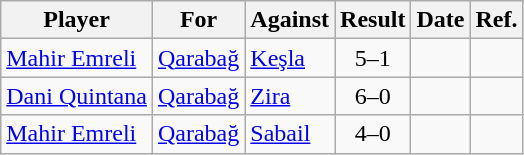<table class="wikitable sortable">
<tr>
<th>Player</th>
<th>For</th>
<th>Against</th>
<th style="text-align:center">Result</th>
<th>Date</th>
<th>Ref.</th>
</tr>
<tr>
<td> <a href='#'>Mahir Emreli</a></td>
<td><a href='#'>Qarabağ</a></td>
<td><a href='#'>Keşla</a></td>
<td style="text-align:center;">5–1</td>
<td></td>
<td></td>
</tr>
<tr>
<td> <a href='#'>Dani Quintana</a></td>
<td><a href='#'>Qarabağ</a></td>
<td><a href='#'>Zira</a></td>
<td style="text-align:center;">6–0</td>
<td></td>
<td></td>
</tr>
<tr>
<td> <a href='#'>Mahir Emreli</a></td>
<td><a href='#'>Qarabağ</a></td>
<td><a href='#'>Sabail</a></td>
<td style="text-align:center;">4–0</td>
<td></td>
<td></td>
</tr>
</table>
